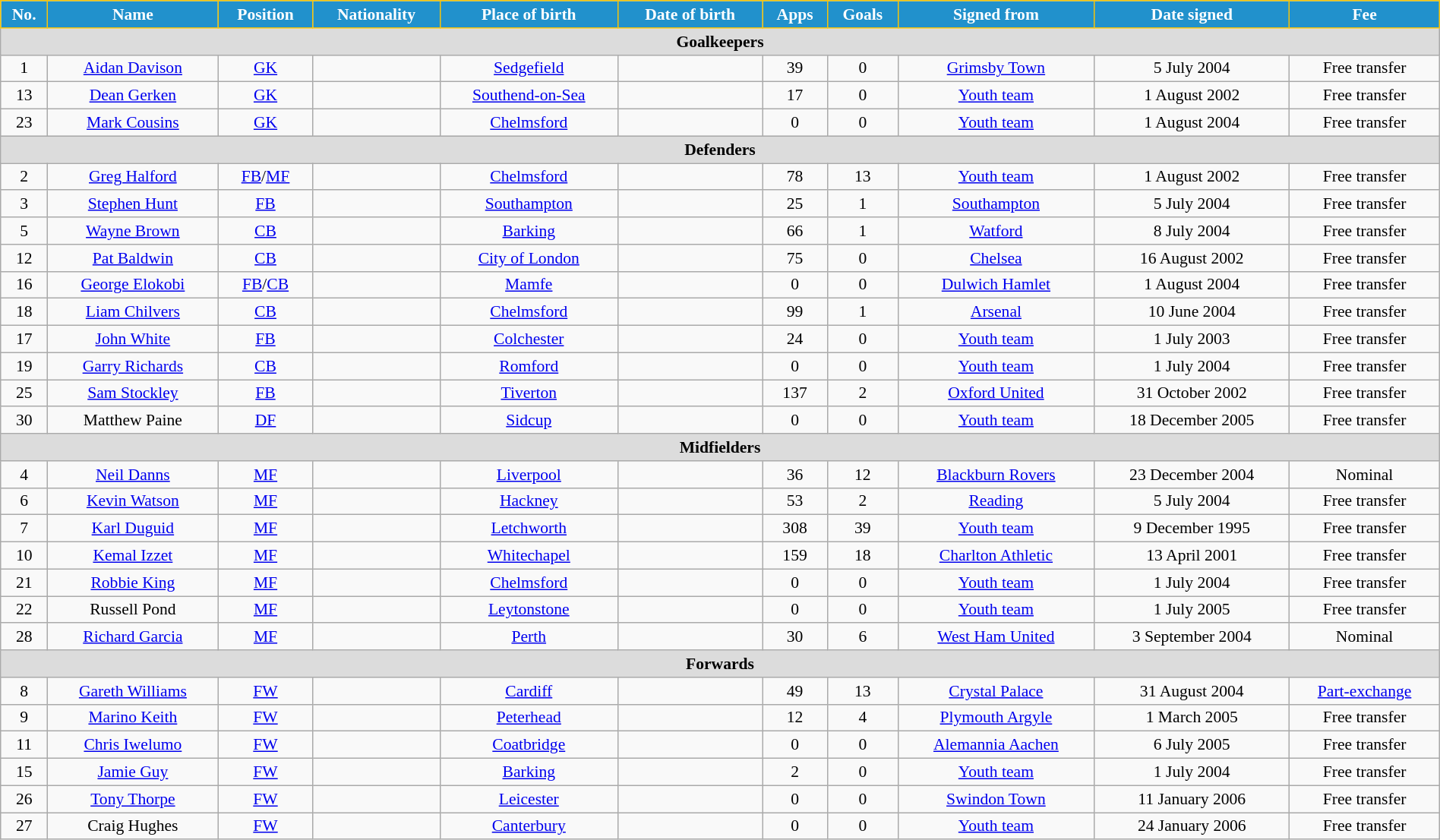<table class="wikitable" style="text-align:center; font-size:90%; width:100%;">
<tr>
<th style="background:#2191CC; color:white; border:1px solid #F7C408; text-align:center;">No.</th>
<th style="background:#2191CC; color:white; border:1px solid #F7C408; text-align:center;">Name</th>
<th style="background:#2191CC; color:white; border:1px solid #F7C408; text-align:center;">Position</th>
<th style="background:#2191CC; color:white; border:1px solid #F7C408; text-align:center;">Nationality</th>
<th style="background:#2191CC; color:white; border:1px solid #F7C408; text-align:center;">Place of birth</th>
<th style="background:#2191CC; color:white; border:1px solid #F7C408; text-align:center;">Date of birth</th>
<th style="background:#2191CC; color:white; border:1px solid #F7C408; text-align:center;">Apps</th>
<th style="background:#2191CC; color:white; border:1px solid #F7C408; text-align:center;">Goals</th>
<th style="background:#2191CC; color:white; border:1px solid #F7C408; text-align:center;">Signed from</th>
<th style="background:#2191CC; color:white; border:1px solid #F7C408; text-align:center;">Date signed</th>
<th style="background:#2191CC; color:white; border:1px solid #F7C408; text-align:center;">Fee</th>
</tr>
<tr>
<th colspan="13" style="background:#dcdcdc; text-align:center;">Goalkeepers</th>
</tr>
<tr>
<td>1</td>
<td><a href='#'>Aidan Davison</a></td>
<td><a href='#'>GK</a></td>
<td></td>
<td> <a href='#'>Sedgefield</a></td>
<td></td>
<td>39</td>
<td>0</td>
<td> <a href='#'>Grimsby Town</a></td>
<td>5 July 2004</td>
<td>Free transfer</td>
</tr>
<tr>
<td>13</td>
<td><a href='#'>Dean Gerken</a></td>
<td><a href='#'>GK</a></td>
<td></td>
<td><a href='#'>Southend-on-Sea</a></td>
<td></td>
<td>17</td>
<td>0</td>
<td><a href='#'>Youth team</a></td>
<td>1 August 2002</td>
<td>Free transfer</td>
</tr>
<tr>
<td>23</td>
<td><a href='#'>Mark Cousins</a></td>
<td><a href='#'>GK</a></td>
<td></td>
<td><a href='#'>Chelmsford</a></td>
<td></td>
<td>0</td>
<td>0</td>
<td><a href='#'>Youth team</a></td>
<td>1 August 2004</td>
<td>Free transfer</td>
</tr>
<tr>
<th colspan="13" style="background:#dcdcdc; text-align:center;">Defenders</th>
</tr>
<tr>
<td>2</td>
<td><a href='#'>Greg Halford</a></td>
<td><a href='#'>FB</a>/<a href='#'>MF</a></td>
<td></td>
<td><a href='#'>Chelmsford</a></td>
<td></td>
<td>78</td>
<td>13</td>
<td><a href='#'>Youth team</a></td>
<td>1 August 2002</td>
<td>Free transfer</td>
</tr>
<tr>
<td>3</td>
<td><a href='#'>Stephen Hunt</a></td>
<td><a href='#'>FB</a></td>
<td></td>
<td><a href='#'>Southampton</a></td>
<td></td>
<td>25</td>
<td>1</td>
<td> <a href='#'>Southampton</a></td>
<td>5 July 2004</td>
<td>Free transfer</td>
</tr>
<tr>
<td>5</td>
<td><a href='#'>Wayne Brown</a></td>
<td><a href='#'>CB</a></td>
<td></td>
<td><a href='#'>Barking</a></td>
<td></td>
<td>66</td>
<td>1</td>
<td> <a href='#'>Watford</a></td>
<td>8 July 2004</td>
<td>Free transfer</td>
</tr>
<tr>
<td>12</td>
<td><a href='#'>Pat Baldwin</a></td>
<td><a href='#'>CB</a></td>
<td></td>
<td><a href='#'>City of London</a></td>
<td></td>
<td>75</td>
<td>0</td>
<td> <a href='#'>Chelsea</a></td>
<td>16 August 2002</td>
<td>Free transfer</td>
</tr>
<tr>
<td>16</td>
<td><a href='#'>George Elokobi</a></td>
<td><a href='#'>FB</a>/<a href='#'>CB</a></td>
<td></td>
<td><a href='#'>Mamfe</a></td>
<td></td>
<td>0</td>
<td>0</td>
<td> <a href='#'>Dulwich Hamlet</a></td>
<td>1 August 2004</td>
<td>Free transfer</td>
</tr>
<tr>
<td>18</td>
<td><a href='#'>Liam Chilvers</a></td>
<td><a href='#'>CB</a></td>
<td></td>
<td><a href='#'>Chelmsford</a></td>
<td></td>
<td>99</td>
<td>1</td>
<td> <a href='#'>Arsenal</a></td>
<td>10 June 2004</td>
<td>Free transfer</td>
</tr>
<tr>
<td>17</td>
<td><a href='#'>John White</a></td>
<td><a href='#'>FB</a></td>
<td></td>
<td><a href='#'>Colchester</a></td>
<td></td>
<td>24</td>
<td>0</td>
<td><a href='#'>Youth team</a></td>
<td>1 July 2003</td>
<td>Free transfer</td>
</tr>
<tr>
<td>19</td>
<td><a href='#'>Garry Richards</a></td>
<td><a href='#'>CB</a></td>
<td></td>
<td><a href='#'>Romford</a></td>
<td></td>
<td>0</td>
<td>0</td>
<td><a href='#'>Youth team</a></td>
<td>1 July 2004</td>
<td>Free transfer</td>
</tr>
<tr>
<td>25</td>
<td><a href='#'>Sam Stockley</a></td>
<td><a href='#'>FB</a></td>
<td></td>
<td><a href='#'>Tiverton</a></td>
<td></td>
<td>137</td>
<td>2</td>
<td> <a href='#'>Oxford United</a></td>
<td>31 October 2002</td>
<td>Free transfer</td>
</tr>
<tr>
<td>30</td>
<td>Matthew Paine</td>
<td><a href='#'>DF</a></td>
<td></td>
<td><a href='#'>Sidcup</a></td>
<td></td>
<td>0</td>
<td>0</td>
<td><a href='#'>Youth team</a></td>
<td>18 December 2005</td>
<td>Free transfer</td>
</tr>
<tr>
<th colspan="13" style="background:#dcdcdc; text-align:center;">Midfielders</th>
</tr>
<tr>
<td>4</td>
<td><a href='#'>Neil Danns</a></td>
<td><a href='#'>MF</a></td>
<td></td>
<td> <a href='#'>Liverpool</a></td>
<td></td>
<td>36</td>
<td>12</td>
<td> <a href='#'>Blackburn Rovers</a></td>
<td>23 December 2004</td>
<td>Nominal</td>
</tr>
<tr>
<td>6</td>
<td><a href='#'>Kevin Watson</a></td>
<td><a href='#'>MF</a></td>
<td></td>
<td><a href='#'>Hackney</a></td>
<td></td>
<td>53</td>
<td>2</td>
<td> <a href='#'>Reading</a></td>
<td>5 July 2004</td>
<td>Free transfer</td>
</tr>
<tr>
<td>7</td>
<td><a href='#'>Karl Duguid</a></td>
<td><a href='#'>MF</a></td>
<td></td>
<td><a href='#'>Letchworth</a></td>
<td></td>
<td>308</td>
<td>39</td>
<td><a href='#'>Youth team</a></td>
<td>9 December 1995</td>
<td>Free transfer</td>
</tr>
<tr>
<td>10</td>
<td><a href='#'>Kemal Izzet</a></td>
<td><a href='#'>MF</a></td>
<td></td>
<td><a href='#'>Whitechapel</a></td>
<td></td>
<td>159</td>
<td>18</td>
<td> <a href='#'>Charlton Athletic</a></td>
<td>13 April 2001</td>
<td>Free transfer</td>
</tr>
<tr>
<td>21</td>
<td><a href='#'>Robbie King</a></td>
<td><a href='#'>MF</a></td>
<td></td>
<td><a href='#'>Chelmsford</a></td>
<td></td>
<td>0</td>
<td>0</td>
<td><a href='#'>Youth team</a></td>
<td>1 July 2004</td>
<td>Free transfer</td>
</tr>
<tr>
<td>22</td>
<td>Russell Pond</td>
<td><a href='#'>MF</a></td>
<td></td>
<td><a href='#'>Leytonstone</a></td>
<td></td>
<td>0</td>
<td>0</td>
<td><a href='#'>Youth team</a></td>
<td>1 July 2005</td>
<td>Free transfer</td>
</tr>
<tr>
<td>28</td>
<td><a href='#'>Richard Garcia</a></td>
<td><a href='#'>MF</a></td>
<td></td>
<td><a href='#'>Perth</a></td>
<td></td>
<td>30</td>
<td>6</td>
<td> <a href='#'>West Ham United</a></td>
<td>3 September 2004</td>
<td>Nominal</td>
</tr>
<tr>
<th colspan="13" style="background:#dcdcdc; text-align:center;">Forwards</th>
</tr>
<tr>
<td>8</td>
<td><a href='#'>Gareth Williams</a></td>
<td><a href='#'>FW</a></td>
<td></td>
<td><a href='#'>Cardiff</a></td>
<td></td>
<td>49</td>
<td>13</td>
<td> <a href='#'>Crystal Palace</a></td>
<td>31 August 2004</td>
<td><a href='#'>Part-exchange</a></td>
</tr>
<tr>
<td>9</td>
<td><a href='#'>Marino Keith</a></td>
<td><a href='#'>FW</a></td>
<td></td>
<td><a href='#'>Peterhead</a></td>
<td></td>
<td>12</td>
<td>4</td>
<td> <a href='#'>Plymouth Argyle</a></td>
<td>1 March 2005</td>
<td>Free transfer</td>
</tr>
<tr>
<td>11</td>
<td><a href='#'>Chris Iwelumo</a></td>
<td><a href='#'>FW</a></td>
<td></td>
<td><a href='#'>Coatbridge</a></td>
<td></td>
<td>0</td>
<td>0</td>
<td> <a href='#'>Alemannia Aachen</a></td>
<td>6 July 2005</td>
<td>Free transfer</td>
</tr>
<tr>
<td>15</td>
<td><a href='#'>Jamie Guy</a></td>
<td><a href='#'>FW</a></td>
<td></td>
<td><a href='#'>Barking</a></td>
<td></td>
<td>2</td>
<td>0</td>
<td><a href='#'>Youth team</a></td>
<td>1 July 2004</td>
<td>Free transfer</td>
</tr>
<tr>
<td>26</td>
<td><a href='#'>Tony Thorpe</a></td>
<td><a href='#'>FW</a></td>
<td></td>
<td><a href='#'>Leicester</a></td>
<td></td>
<td>0</td>
<td>0</td>
<td> <a href='#'>Swindon Town</a></td>
<td>11 January 2006</td>
<td>Free transfer</td>
</tr>
<tr>
<td>27</td>
<td>Craig Hughes</td>
<td><a href='#'>FW</a></td>
<td></td>
<td><a href='#'>Canterbury</a></td>
<td></td>
<td>0</td>
<td>0</td>
<td><a href='#'>Youth team</a></td>
<td>24 January 2006</td>
<td>Free transfer</td>
</tr>
</table>
